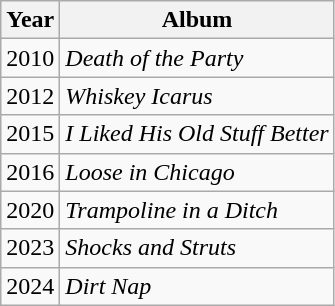<table class="wikitable sortable">
<tr>
<th>Year</th>
<th>Album</th>
</tr>
<tr>
<td>2010</td>
<td><em>Death of the Party</em></td>
</tr>
<tr>
<td>2012</td>
<td><em>Whiskey Icarus</em></td>
</tr>
<tr>
<td>2015</td>
<td><em>I Liked His Old Stuff Better</em></td>
</tr>
<tr>
<td>2016</td>
<td><em>Loose in Chicago</em></td>
</tr>
<tr>
<td>2020</td>
<td><em>Trampoline in a Ditch</em></td>
</tr>
<tr>
<td>2023</td>
<td><em>Shocks and Struts</em></td>
</tr>
<tr>
<td>2024</td>
<td><em>Dirt Nap</em></td>
</tr>
</table>
